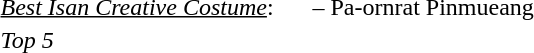<table>
<tr>
<td width=200px align=left><u><em>Best Isan Creative Costume</em></u>:</td>
<td colspan="4"> – Pa-ornrat Pinmueang</td>
</tr>
<tr>
<td><em>Top 5</em></td>
<td width=120px></td>
<td width=120px></td>
<td width=120px></td>
<td width=120px></td>
</tr>
<tr>
</tr>
</table>
